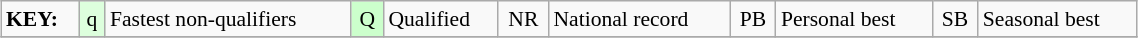<table class="wikitable" style="margin:0.5em auto; font-size:90%;position:relative;" width=60%>
<tr>
<td><strong>KEY:</strong></td>
<td bgcolor=ddffdd align=center>q</td>
<td>Fastest non-qualifiers</td>
<td bgcolor=ccffcc align=center>Q</td>
<td>Qualified</td>
<td align=center>NR</td>
<td>National record</td>
<td align=center>PB</td>
<td>Personal best</td>
<td align=center>SB</td>
<td>Seasonal best</td>
</tr>
<tr>
</tr>
</table>
